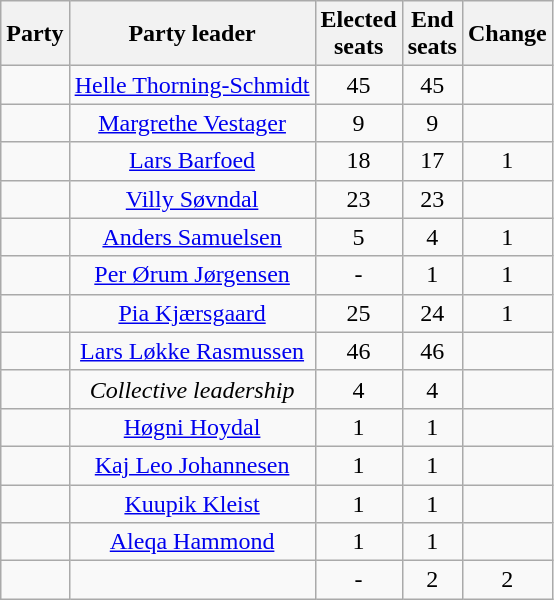<table class="wikitable sortable" style="text-align: center;">
<tr>
<th>Party</th>
<th>Party leader</th>
<th>Elected<br>seats</th>
<th>End<br>seats</th>
<th>Change</th>
</tr>
<tr>
<td data-sort-value="A" style="text-align: left;"></td>
<td><a href='#'>Helle Thorning-Schmidt</a></td>
<td>45</td>
<td>45</td>
<td data-sort-value="0"></td>
</tr>
<tr>
<td data-sort-value="B" style="text-align: left;"></td>
<td><a href='#'>Margrethe Vestager</a></td>
<td>9</td>
<td>9</td>
<td data-sort-value="0"></td>
</tr>
<tr>
<td data-sort-value="C" style="text-align: left;"></td>
<td><a href='#'>Lars Barfoed</a></td>
<td>18</td>
<td>17</td>
<td data-sort-value="-1"> 1</td>
</tr>
<tr>
<td data-sort-value="F" style="text-align: left;"></td>
<td><a href='#'>Villy Søvndal</a></td>
<td>23</td>
<td>23</td>
<td data-sort-value="0"></td>
</tr>
<tr>
<td data-sort-value="I" style="text-align: left;"></td>
<td><a href='#'>Anders Samuelsen</a></td>
<td>5</td>
<td>4</td>
<td data-sort-value="-1"> 1</td>
</tr>
<tr>
<td data-sort-value="K" style="text-align: left;"></td>
<td><a href='#'>Per Ørum Jørgensen</a></td>
<td>-</td>
<td>1</td>
<td data-sort-value="1"> 1</td>
</tr>
<tr>
<td data-sort-value="O" style="text-align: left;"></td>
<td><a href='#'>Pia Kjærsgaard</a></td>
<td>25</td>
<td>24</td>
<td data-sort-value="-1"> 1</td>
</tr>
<tr>
<td data-sort-value="V" style="text-align: left;"></td>
<td><a href='#'>Lars Løkke Rasmussen</a></td>
<td>46</td>
<td>46</td>
<td data-sort-value="0"></td>
</tr>
<tr>
<td data-sort-value="ZA" style="text-align: left;"></td>
<td><em>Collective leadership</em></td>
<td>4</td>
<td>4</td>
<td data-sort-value="0"></td>
</tr>
<tr>
<td data-sort-value="TJ" style="text-align: left;"></td>
<td><a href='#'>Høgni Hoydal</a></td>
<td>1</td>
<td>1</td>
<td data-sort-value="0"></td>
</tr>
<tr>
<td data-sort-value="SP" style="text-align: left;"></td>
<td><a href='#'>Kaj Leo Johannesen</a></td>
<td>1</td>
<td>1</td>
<td data-sort-value="0"></td>
</tr>
<tr>
<td data-sort-value="IA" style="text-align: left;"></td>
<td><a href='#'>Kuupik Kleist</a></td>
<td>1</td>
<td>1</td>
<td data-sort-value="0"></td>
</tr>
<tr>
<td data-sort-value="SI" style="text-align: left;"></td>
<td><a href='#'>Aleqa Hammond</a></td>
<td>1</td>
<td>1</td>
<td data-sort-value="0"></td>
</tr>
<tr>
<td data-sort-value="ZZZZ" style="text-align: left;"></td>
<td></td>
<td>-</td>
<td>2</td>
<td data-sort-value="2"> 2</td>
</tr>
</table>
